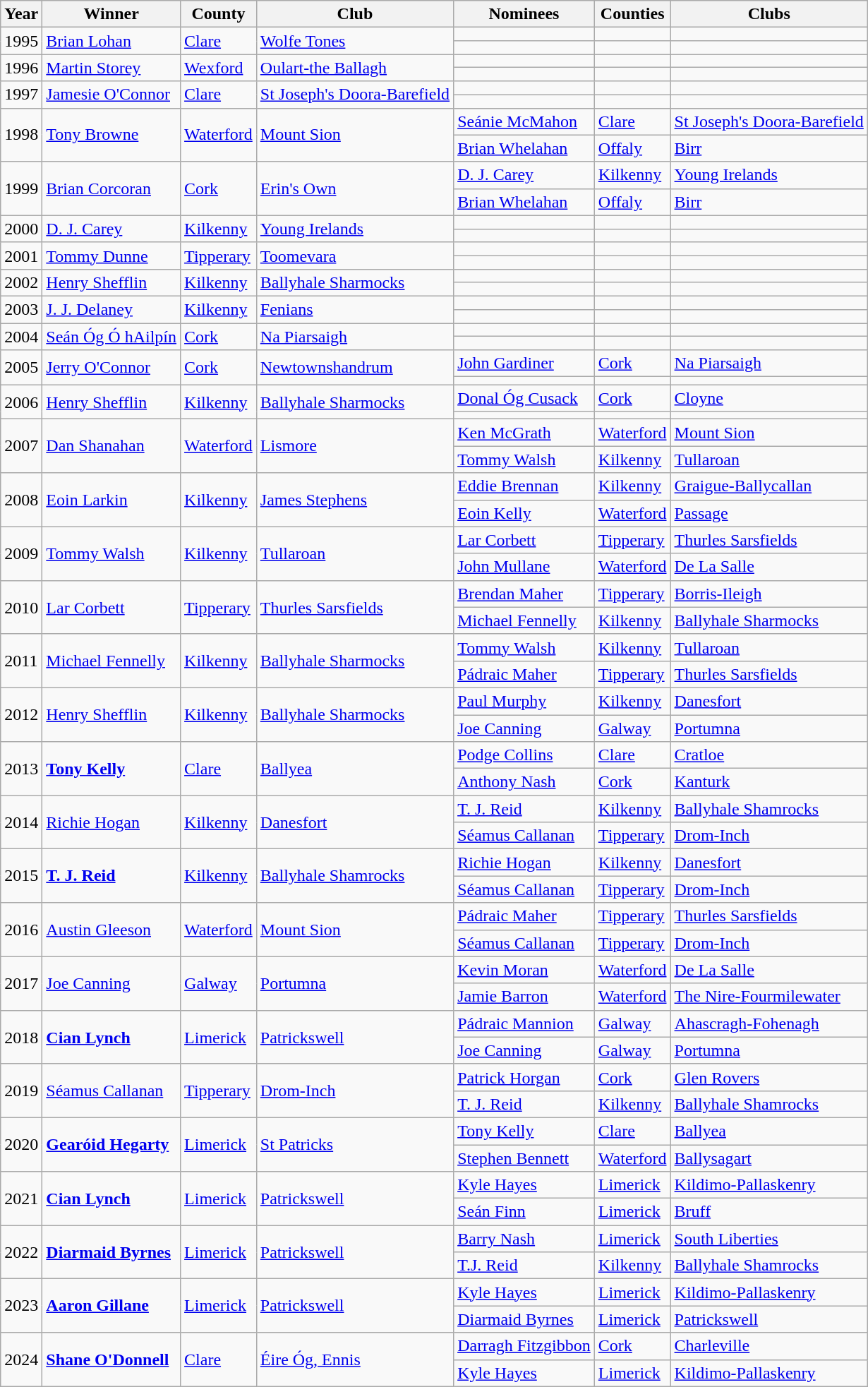<table class="wikitable">
<tr>
<th>Year</th>
<th>Winner</th>
<th>County</th>
<th>Club</th>
<th>Nominees</th>
<th>Counties</th>
<th>Clubs</th>
</tr>
<tr>
<td rowspan="2">1995</td>
<td rowspan="2"><a href='#'>Brian Lohan</a></td>
<td rowspan="2"><a href='#'>Clare</a></td>
<td rowspan="2"><a href='#'>Wolfe Tones</a></td>
<td></td>
<td></td>
<td></td>
</tr>
<tr>
<td></td>
<td></td>
<td></td>
</tr>
<tr>
<td rowspan="2">1996</td>
<td rowspan="2"><a href='#'>Martin Storey</a></td>
<td rowspan="2"><a href='#'>Wexford</a></td>
<td rowspan="2"><a href='#'>Oulart-the Ballagh</a></td>
<td></td>
<td></td>
<td></td>
</tr>
<tr>
<td></td>
<td></td>
<td></td>
</tr>
<tr>
<td rowspan="2">1997</td>
<td rowspan="2"><a href='#'>Jamesie O'Connor</a></td>
<td rowspan="2"><a href='#'>Clare</a></td>
<td rowspan="2"><a href='#'>St Joseph's Doora-Barefield</a></td>
<td></td>
<td></td>
<td></td>
</tr>
<tr>
<td></td>
<td></td>
<td></td>
</tr>
<tr>
<td rowspan="2">1998</td>
<td rowspan="2"><a href='#'>Tony Browne</a></td>
<td rowspan="2"><a href='#'>Waterford</a></td>
<td rowspan="2"><a href='#'>Mount Sion</a></td>
<td><a href='#'>Seánie McMahon</a></td>
<td><a href='#'>Clare</a></td>
<td><a href='#'>St Joseph's Doora-Barefield</a></td>
</tr>
<tr>
<td><a href='#'>Brian Whelahan</a></td>
<td><a href='#'>Offaly</a></td>
<td><a href='#'>Birr</a></td>
</tr>
<tr>
<td rowspan="2">1999</td>
<td rowspan="2"><a href='#'>Brian Corcoran</a></td>
<td rowspan="2"><a href='#'>Cork</a></td>
<td rowspan="2"><a href='#'>Erin's Own</a></td>
<td><a href='#'>D. J. Carey</a></td>
<td><a href='#'>Kilkenny</a></td>
<td><a href='#'>Young Irelands</a></td>
</tr>
<tr>
<td><a href='#'>Brian Whelahan</a></td>
<td><a href='#'>Offaly</a></td>
<td><a href='#'>Birr</a></td>
</tr>
<tr>
<td rowspan="2">2000</td>
<td rowspan="2"><a href='#'>D. J. Carey</a></td>
<td rowspan="2"><a href='#'>Kilkenny</a></td>
<td rowspan="2"><a href='#'>Young Irelands</a></td>
<td></td>
<td></td>
<td></td>
</tr>
<tr>
<td></td>
<td></td>
<td></td>
</tr>
<tr>
<td rowspan="2">2001</td>
<td rowspan="2"><a href='#'>Tommy Dunne</a></td>
<td rowspan="2"><a href='#'>Tipperary</a></td>
<td rowspan="2"><a href='#'>Toomevara</a></td>
<td></td>
<td></td>
<td></td>
</tr>
<tr>
<td></td>
<td></td>
<td></td>
</tr>
<tr>
<td rowspan="2">2002</td>
<td rowspan="2"><a href='#'>Henry Shefflin</a></td>
<td rowspan="2"><a href='#'>Kilkenny</a></td>
<td rowspan="2"><a href='#'>Ballyhale Sharmocks</a></td>
<td></td>
<td></td>
<td></td>
</tr>
<tr>
<td></td>
<td></td>
<td></td>
</tr>
<tr>
<td rowspan="2">2003</td>
<td rowspan="2"><a href='#'>J. J. Delaney</a></td>
<td rowspan="2"><a href='#'>Kilkenny</a></td>
<td rowspan="2"><a href='#'>Fenians</a></td>
<td></td>
<td></td>
<td></td>
</tr>
<tr>
<td></td>
<td></td>
<td></td>
</tr>
<tr>
<td rowspan="2">2004</td>
<td rowspan="2"><a href='#'>Seán Óg Ó hAilpín</a></td>
<td rowspan="2"><a href='#'>Cork</a></td>
<td rowspan="2"><a href='#'>Na Piarsaigh</a></td>
<td></td>
<td></td>
<td></td>
</tr>
<tr>
<td></td>
<td></td>
<td></td>
</tr>
<tr>
<td rowspan="2">2005</td>
<td rowspan="2"><a href='#'>Jerry O'Connor</a></td>
<td rowspan="2"><a href='#'>Cork</a></td>
<td rowspan="2"><a href='#'>Newtownshandrum</a></td>
<td><a href='#'>John Gardiner</a></td>
<td><a href='#'>Cork</a></td>
<td><a href='#'>Na Piarsaigh</a></td>
</tr>
<tr>
<td></td>
<td></td>
<td></td>
</tr>
<tr>
<td rowspan="2">2006</td>
<td rowspan="2"><a href='#'>Henry Shefflin</a></td>
<td rowspan="2"><a href='#'>Kilkenny</a></td>
<td rowspan="2"><a href='#'>Ballyhale Sharmocks</a></td>
<td><a href='#'>Donal Óg Cusack</a></td>
<td><a href='#'>Cork</a></td>
<td><a href='#'>Cloyne</a></td>
</tr>
<tr>
<td></td>
<td></td>
<td></td>
</tr>
<tr>
<td rowspan="2">2007</td>
<td rowspan="2"><a href='#'>Dan Shanahan</a></td>
<td rowspan="2"><a href='#'>Waterford</a></td>
<td rowspan="2"><a href='#'>Lismore</a></td>
<td><a href='#'>Ken McGrath</a></td>
<td><a href='#'>Waterford</a></td>
<td><a href='#'>Mount Sion</a></td>
</tr>
<tr>
<td><a href='#'>Tommy Walsh</a></td>
<td><a href='#'>Kilkenny</a></td>
<td><a href='#'>Tullaroan</a></td>
</tr>
<tr>
<td rowspan="2">2008</td>
<td rowspan="2"><a href='#'>Eoin Larkin</a></td>
<td rowspan="2"><a href='#'>Kilkenny</a></td>
<td rowspan="2"><a href='#'>James Stephens</a></td>
<td><a href='#'>Eddie Brennan</a></td>
<td><a href='#'>Kilkenny</a></td>
<td><a href='#'>Graigue-Ballycallan</a></td>
</tr>
<tr>
<td><a href='#'>Eoin Kelly</a></td>
<td><a href='#'>Waterford</a></td>
<td><a href='#'>Passage</a></td>
</tr>
<tr>
<td rowspan="2">2009</td>
<td rowspan="2"><a href='#'>Tommy Walsh</a></td>
<td rowspan="2"><a href='#'>Kilkenny</a></td>
<td rowspan="2"><a href='#'>Tullaroan</a></td>
<td><a href='#'>Lar Corbett</a></td>
<td><a href='#'>Tipperary</a></td>
<td><a href='#'>Thurles Sarsfields</a></td>
</tr>
<tr>
<td><a href='#'>John Mullane</a></td>
<td><a href='#'>Waterford</a></td>
<td><a href='#'>De La Salle</a></td>
</tr>
<tr>
<td rowspan="2">2010</td>
<td rowspan="2"><a href='#'>Lar Corbett</a></td>
<td rowspan="2"><a href='#'>Tipperary</a></td>
<td rowspan="2"><a href='#'>Thurles Sarsfields</a></td>
<td><a href='#'>Brendan Maher</a></td>
<td><a href='#'>Tipperary</a></td>
<td><a href='#'>Borris-Ileigh</a></td>
</tr>
<tr>
<td><a href='#'>Michael Fennelly</a></td>
<td><a href='#'>Kilkenny</a></td>
<td><a href='#'>Ballyhale Sharmocks</a></td>
</tr>
<tr>
<td rowspan="2">2011</td>
<td rowspan="2"><a href='#'>Michael Fennelly</a></td>
<td rowspan="2"><a href='#'>Kilkenny</a></td>
<td rowspan="2"><a href='#'>Ballyhale Sharmocks</a></td>
<td><a href='#'>Tommy Walsh</a></td>
<td><a href='#'>Kilkenny</a></td>
<td><a href='#'>Tullaroan</a></td>
</tr>
<tr>
<td><a href='#'>Pádraic Maher</a></td>
<td><a href='#'>Tipperary</a></td>
<td><a href='#'>Thurles Sarsfields</a></td>
</tr>
<tr>
<td rowspan="2">2012</td>
<td rowspan="2"><a href='#'>Henry Shefflin</a></td>
<td rowspan="2"><a href='#'>Kilkenny</a></td>
<td rowspan="2"><a href='#'>Ballyhale Sharmocks</a></td>
<td><a href='#'>Paul Murphy</a></td>
<td><a href='#'>Kilkenny</a></td>
<td><a href='#'>Danesfort</a></td>
</tr>
<tr>
<td><a href='#'>Joe Canning</a></td>
<td><a href='#'>Galway</a></td>
<td><a href='#'>Portumna</a></td>
</tr>
<tr>
<td rowspan="2">2013</td>
<td rowspan="2"><strong><a href='#'>Tony Kelly</a></strong></td>
<td rowspan="2"><a href='#'>Clare</a></td>
<td rowspan="2"><a href='#'>Ballyea</a></td>
<td><a href='#'>Podge Collins</a></td>
<td><a href='#'>Clare</a></td>
<td><a href='#'>Cratloe</a></td>
</tr>
<tr>
<td><a href='#'>Anthony Nash</a></td>
<td><a href='#'>Cork</a></td>
<td><a href='#'>Kanturk</a></td>
</tr>
<tr>
<td rowspan="2">2014</td>
<td rowspan="2"><a href='#'>Richie Hogan</a></td>
<td rowspan="2"><a href='#'>Kilkenny</a></td>
<td rowspan="2"><a href='#'>Danesfort</a></td>
<td><a href='#'>T. J. Reid</a></td>
<td><a href='#'>Kilkenny</a></td>
<td><a href='#'>Ballyhale Shamrocks</a></td>
</tr>
<tr>
<td><a href='#'>Séamus Callanan</a></td>
<td><a href='#'>Tipperary</a></td>
<td><a href='#'>Drom-Inch</a></td>
</tr>
<tr>
<td rowspan="2">2015</td>
<td rowspan="2"><strong><a href='#'>T. J. Reid</a></strong></td>
<td rowspan="2"><a href='#'>Kilkenny</a></td>
<td rowspan="2"><a href='#'>Ballyhale Shamrocks</a></td>
<td><a href='#'>Richie Hogan</a></td>
<td><a href='#'>Kilkenny</a></td>
<td><a href='#'>Danesfort</a></td>
</tr>
<tr>
<td><a href='#'>Séamus Callanan</a></td>
<td><a href='#'>Tipperary</a></td>
<td><a href='#'>Drom-Inch</a></td>
</tr>
<tr>
<td rowspan="2">2016</td>
<td rowspan="2"><a href='#'>Austin Gleeson</a></td>
<td rowspan="2"><a href='#'>Waterford</a></td>
<td rowspan="2"><a href='#'>Mount Sion</a></td>
<td><a href='#'>Pádraic Maher</a></td>
<td><a href='#'>Tipperary</a></td>
<td><a href='#'>Thurles Sarsfields</a></td>
</tr>
<tr>
<td><a href='#'>Séamus Callanan</a></td>
<td><a href='#'>Tipperary</a></td>
<td><a href='#'>Drom-Inch</a></td>
</tr>
<tr>
<td rowspan="2">2017</td>
<td rowspan="2"><a href='#'>Joe Canning</a></td>
<td rowspan="2"><a href='#'>Galway</a></td>
<td rowspan="2"><a href='#'>Portumna</a></td>
<td><a href='#'>Kevin Moran</a></td>
<td><a href='#'>Waterford</a></td>
<td><a href='#'>De La Salle</a></td>
</tr>
<tr>
<td><a href='#'>Jamie Barron</a></td>
<td><a href='#'>Waterford</a></td>
<td><a href='#'>The Nire-Fourmilewater</a></td>
</tr>
<tr>
<td rowspan="2">2018</td>
<td rowspan="2"><strong><a href='#'>Cian Lynch</a></strong></td>
<td rowspan="2"><a href='#'>Limerick</a></td>
<td rowspan="2"><a href='#'>Patrickswell</a></td>
<td><a href='#'>Pádraic Mannion</a></td>
<td><a href='#'>Galway</a></td>
<td><a href='#'>Ahascragh-Fohenagh</a></td>
</tr>
<tr>
<td><a href='#'>Joe Canning</a></td>
<td><a href='#'>Galway</a></td>
<td><a href='#'>Portumna</a></td>
</tr>
<tr>
<td rowspan="2">2019</td>
<td rowspan="2"><a href='#'>Séamus Callanan</a></td>
<td rowspan="2"><a href='#'>Tipperary</a></td>
<td rowspan="2"><a href='#'>Drom-Inch</a></td>
<td><a href='#'>Patrick Horgan</a></td>
<td><a href='#'>Cork</a></td>
<td><a href='#'>Glen Rovers</a></td>
</tr>
<tr>
<td><a href='#'>T. J. Reid</a></td>
<td><a href='#'>Kilkenny</a></td>
<td><a href='#'>Ballyhale Shamrocks</a></td>
</tr>
<tr>
<td rowspan="2">2020</td>
<td rowspan="2"><strong><a href='#'>Gearóid Hegarty</a></strong></td>
<td rowspan="2"><a href='#'>Limerick</a></td>
<td rowspan="2"><a href='#'>St Patricks</a></td>
<td><a href='#'>Tony Kelly</a></td>
<td><a href='#'>Clare</a></td>
<td><a href='#'>Ballyea</a></td>
</tr>
<tr>
<td><a href='#'>Stephen Bennett</a></td>
<td><a href='#'>Waterford</a></td>
<td><a href='#'>Ballysagart</a></td>
</tr>
<tr>
<td rowspan="2">2021</td>
<td rowspan="2"><strong><a href='#'>Cian Lynch</a></strong></td>
<td rowspan="2"><a href='#'>Limerick</a></td>
<td rowspan="2"><a href='#'>Patrickswell</a></td>
<td><a href='#'>Kyle Hayes</a></td>
<td><a href='#'>Limerick</a></td>
<td><a href='#'>Kildimo-Pallaskenry</a></td>
</tr>
<tr>
<td><a href='#'>Seán Finn</a></td>
<td><a href='#'>Limerick</a></td>
<td><a href='#'>Bruff</a></td>
</tr>
<tr>
<td rowspan="2">2022</td>
<td rowspan="2"><strong><a href='#'>Diarmaid Byrnes</a></strong></td>
<td rowspan="2"><a href='#'>Limerick</a></td>
<td rowspan="2"><a href='#'>Patrickswell</a></td>
<td><a href='#'>Barry Nash</a></td>
<td><a href='#'>Limerick</a></td>
<td><a href='#'>South Liberties</a></td>
</tr>
<tr>
<td><a href='#'>T.J. Reid</a></td>
<td><a href='#'>Kilkenny</a></td>
<td><a href='#'>Ballyhale Shamrocks</a></td>
</tr>
<tr>
<td rowspan="2">2023</td>
<td rowspan="2"><strong><a href='#'>Aaron Gillane</a></strong></td>
<td rowspan="2"><a href='#'>Limerick</a></td>
<td rowspan="2"><a href='#'>Patrickswell</a></td>
<td><a href='#'>Kyle Hayes</a></td>
<td><a href='#'>Limerick</a></td>
<td><a href='#'>Kildimo-Pallaskenry</a></td>
</tr>
<tr>
<td><a href='#'>Diarmaid Byrnes</a></td>
<td><a href='#'>Limerick</a></td>
<td><a href='#'>Patrickswell</a></td>
</tr>
<tr>
<td rowspan="2">2024</td>
<td rowspan="2"><strong><a href='#'>Shane O'Donnell</a></strong></td>
<td rowspan="2"><a href='#'>Clare</a></td>
<td rowspan="2"><a href='#'>Éire Óg, Ennis</a></td>
<td><a href='#'>Darragh Fitzgibbon</a></td>
<td><a href='#'>Cork</a></td>
<td><a href='#'>Charleville</a></td>
</tr>
<tr>
<td><a href='#'>Kyle Hayes</a></td>
<td><a href='#'>Limerick</a></td>
<td><a href='#'>Kildimo-Pallaskenry</a></td>
</tr>
</table>
